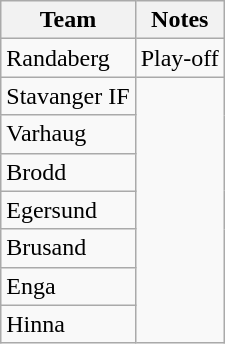<table class="wikitable">
<tr>
<th>Team</th>
<th>Notes</th>
</tr>
<tr>
<td>Randaberg</td>
<td>Play-off</td>
</tr>
<tr>
<td>Stavanger IF</td>
</tr>
<tr>
<td>Varhaug</td>
</tr>
<tr>
<td>Brodd</td>
</tr>
<tr>
<td>Egersund</td>
</tr>
<tr>
<td>Brusand</td>
</tr>
<tr>
<td>Enga</td>
</tr>
<tr>
<td>Hinna</td>
</tr>
</table>
